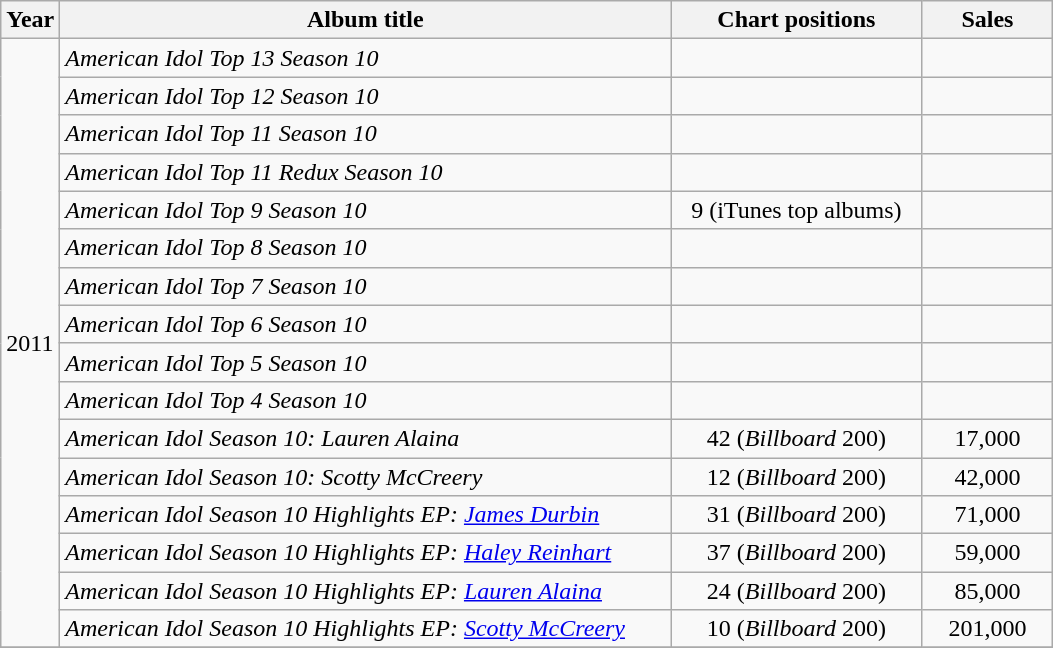<table class="wikitable">
<tr>
<th width="30">Year</th>
<th width="400">Album title</th>
<th width="160">Chart positions</th>
<th width="80">Sales</th>
</tr>
<tr>
<td rowspan="16">2011</td>
<td><em>American Idol Top 13 Season 10</em></td>
<td align="center"></td>
<td align="center"></td>
</tr>
<tr>
<td><em>American Idol Top 12 Season 10</em></td>
<td align="center"></td>
<td align="center"></td>
</tr>
<tr>
<td><em>American Idol Top 11 Season 10</em></td>
<td align="center"></td>
<td align="center"></td>
</tr>
<tr>
<td><em>American Idol Top 11 Redux Season 10</em></td>
<td align="center"></td>
<td align="center"></td>
</tr>
<tr>
<td><em>American Idol Top 9 Season 10</em></td>
<td align="center">9 (iTunes top albums)</td>
<td align="center"></td>
</tr>
<tr>
<td><em>American Idol Top 8 Season 10</em></td>
<td align="center"></td>
<td align="center"></td>
</tr>
<tr>
<td><em>American Idol Top 7 Season 10</em></td>
<td align="center"></td>
<td align="center"></td>
</tr>
<tr>
<td><em>American Idol Top 6 Season 10</em></td>
<td align="center"></td>
<td align="center"></td>
</tr>
<tr>
<td><em>American Idol Top 5 Season 10</em></td>
<td align="center"></td>
<td align="center"></td>
</tr>
<tr>
<td><em>American Idol Top 4 Season 10</em></td>
<td align="center"></td>
<td align="center"></td>
</tr>
<tr>
<td><em>American Idol Season 10: Lauren Alaina</em></td>
<td align="center">42 (<em>Billboard</em> 200)</td>
<td align="center">17,000</td>
</tr>
<tr>
<td><em>American Idol Season 10: Scotty McCreery</em></td>
<td align="center">12 (<em>Billboard</em> 200)</td>
<td align="center">42,000</td>
</tr>
<tr>
<td><em>American Idol Season 10 Highlights EP: <a href='#'>James Durbin</a></em></td>
<td align="center">31 (<em>Billboard</em> 200)</td>
<td align="center">71,000</td>
</tr>
<tr>
<td><em>American Idol Season 10 Highlights EP: <a href='#'>Haley Reinhart</a></em></td>
<td align="center">37 (<em>Billboard</em> 200)</td>
<td align="center">59,000</td>
</tr>
<tr>
<td><em>American Idol Season 10 Highlights EP: <a href='#'>Lauren Alaina</a></em></td>
<td align="center">24 (<em>Billboard</em> 200)</td>
<td align="center">85,000<br></td>
</tr>
<tr>
<td><em>American Idol Season 10 Highlights EP: <a href='#'>Scotty McCreery</a></em></td>
<td align="center">10 (<em>Billboard</em> 200) </td>
<td align="center">201,000</td>
</tr>
<tr>
</tr>
</table>
